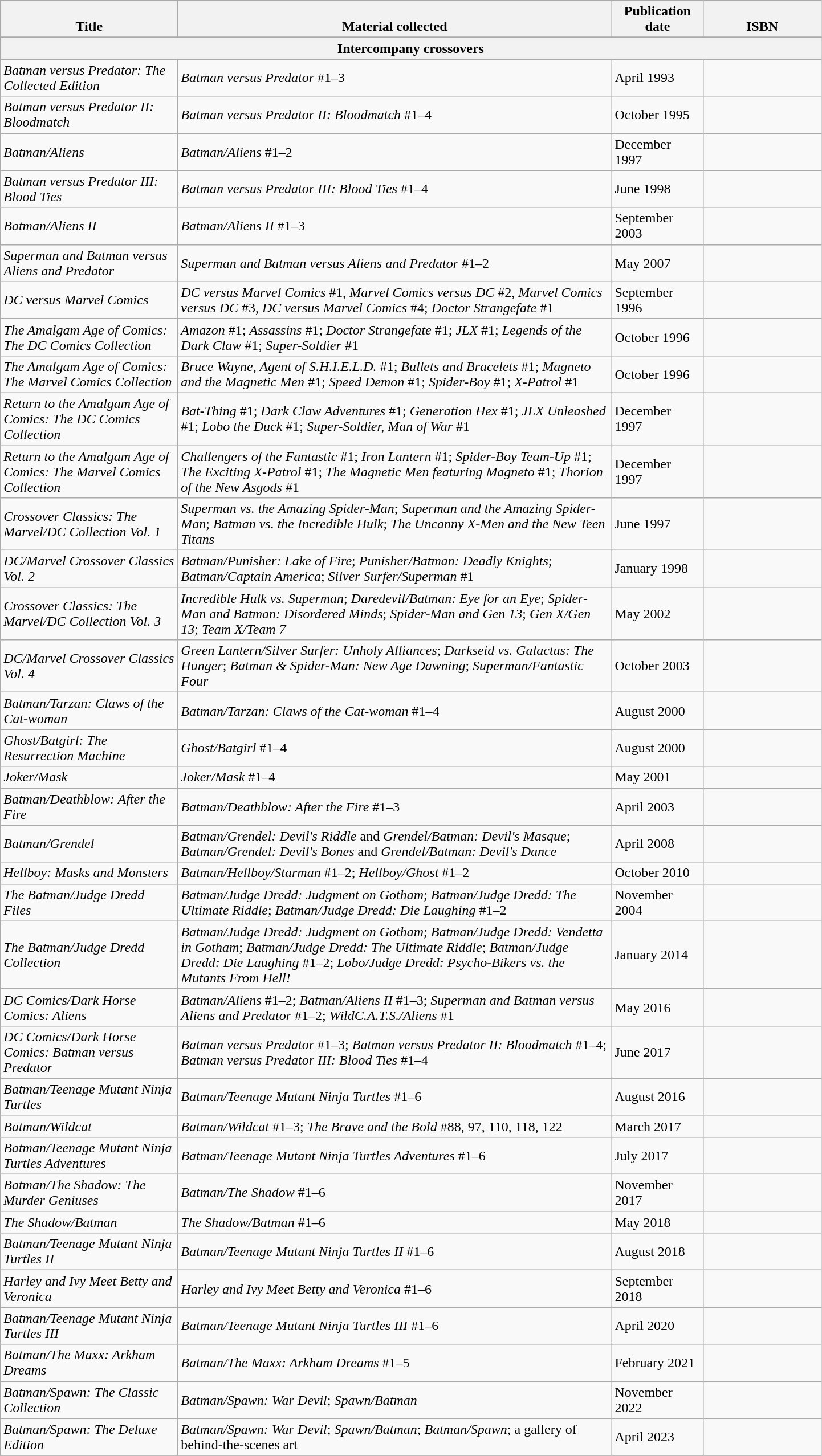<table class="wikitable collapsible">
<tr>
<th style="vertical-align:bottom; width:200px;">Title</th>
<th style="vertical-align:bottom; width:500px;" class="unsortable">Material collected</th>
<th style="vertical-align:bottom; width:100px;">Publication date</th>
<th style="vertical-align:bottom; width:130px;">ISBN</th>
</tr>
<tr style="vertical-align:top;">
</tr>
<tr>
<th colspan="4">Intercompany crossovers</th>
</tr>
<tr>
<td><em>Batman versus Predator: The Collected Edition</em></td>
<td><em>Batman versus Predator</em> #1–3</td>
<td>April 1993</td>
<td></td>
</tr>
<tr>
<td><em>Batman versus Predator II: Bloodmatch</em></td>
<td><em>Batman versus Predator II: Bloodmatch</em> #1–4</td>
<td>October 1995</td>
<td></td>
</tr>
<tr>
<td><em>Batman/Aliens</em></td>
<td><em>Batman/Aliens</em> #1–2</td>
<td>December 1997</td>
<td></td>
</tr>
<tr>
<td><em>Batman versus Predator III: Blood Ties</em></td>
<td><em>Batman versus Predator III: Blood Ties</em> #1–4</td>
<td>June 1998</td>
<td></td>
</tr>
<tr>
<td><em>Batman/Aliens II</em></td>
<td><em>Batman/Aliens II</em> #1–3</td>
<td>September 2003</td>
<td></td>
</tr>
<tr>
<td><em>Superman and Batman versus Aliens and Predator</em></td>
<td><em>Superman and Batman versus Aliens and Predator</em> #1–2</td>
<td>May 2007</td>
<td></td>
</tr>
<tr>
<td><em>DC versus Marvel Comics</em></td>
<td><em>DC versus Marvel Comics</em> #1, <em>Marvel Comics versus DC</em> #2, <em>Marvel Comics versus DC</em> #3, <em>DC versus Marvel Comics</em> #4; <em>Doctor Strangefate</em> #1</td>
<td>September 1996</td>
<td></td>
</tr>
<tr>
<td><em>The Amalgam Age of Comics: The DC Comics Collection</em></td>
<td><em>Amazon</em> #1; <em>Assassins</em> #1; <em>Doctor Strangefate</em> #1; <em>JLX</em> #1; <em>Legends of the Dark Claw</em> #1; <em>Super-Soldier</em> #1</td>
<td>October 1996</td>
<td></td>
</tr>
<tr>
<td><em>The Amalgam Age of Comics: The Marvel Comics Collection</em></td>
<td><em>Bruce Wayne, Agent of S.H.I.E.L.D.</em> #1; <em>Bullets and Bracelets</em> #1; <em>Magneto and the Magnetic Men</em> #1; <em>Speed Demon</em> #1; <em>Spider-Boy</em> #1; <em>X-Patrol</em> #1</td>
<td>October 1996</td>
<td></td>
</tr>
<tr>
<td><em>Return to the Amalgam Age of Comics: The DC Comics Collection</em></td>
<td><em>Bat-Thing</em> #1; <em>Dark Claw Adventures</em> #1; <em>Generation Hex</em> #1; <em>JLX Unleashed</em> #1; <em>Lobo the Duck</em> #1; <em>Super-Soldier, Man of War</em> #1</td>
<td>December 1997</td>
<td></td>
</tr>
<tr>
<td><em>Return to the Amalgam Age of Comics: The Marvel Comics Collection</em></td>
<td><em>Challengers of the Fantastic</em> #1; <em>Iron Lantern</em> #1; <em>Spider-Boy Team-Up</em> #1; <em>The Exciting X-Patrol</em> #1; <em>The Magnetic Men featuring Magneto</em> #1; <em>Thorion of the New Asgods</em> #1</td>
<td>December 1997</td>
<td></td>
</tr>
<tr>
<td><em>Crossover Classics: The Marvel/DC Collection Vol. 1</em></td>
<td><em>Superman vs. the Amazing Spider-Man</em>; <em>Superman and the Amazing Spider-Man</em>; <em>Batman vs. the Incredible Hulk</em>; <em>The Uncanny X-Men and the New Teen Titans</em></td>
<td>June 1997</td>
<td></td>
</tr>
<tr>
<td><em>DC/Marvel Crossover Classics Vol. 2</em></td>
<td><em>Batman/Punisher: Lake of Fire</em>; <em>Punisher/Batman: Deadly Knights</em>; <em>Batman/Captain America</em>; <em>Silver Surfer/Superman</em> #1</td>
<td>January 1998</td>
<td></td>
</tr>
<tr>
<td><em>Crossover Classics: The Marvel/DC Collection Vol. 3</em></td>
<td><em>Incredible Hulk vs. Superman</em>; <em>Daredevil/Batman: Eye for an Eye</em>; <em>Spider-Man and Batman: Disordered Minds</em>; <em>Spider-Man and Gen 13</em>; <em>Gen X/Gen 13</em>; <em>Team X/Team 7</em></td>
<td>May 2002</td>
<td></td>
</tr>
<tr>
<td><em>DC/Marvel Crossover Classics Vol. 4</em></td>
<td><em>Green Lantern/Silver Surfer: Unholy Alliances</em>; <em>Darkseid vs. Galactus: The Hunger</em>; <em>Batman & Spider-Man: New Age Dawning</em>; <em>Superman/Fantastic Four</em></td>
<td>October 2003</td>
<td></td>
</tr>
<tr>
<td><em>Batman/Tarzan: Claws of the Cat-woman</em></td>
<td><em>Batman/Tarzan: Claws of the Cat-woman</em> #1–4</td>
<td>August 2000</td>
<td></td>
</tr>
<tr>
<td><em>Ghost/Batgirl: The Resurrection Machine</em></td>
<td><em>Ghost/Batgirl</em> #1–4</td>
<td>August 2000</td>
<td></td>
</tr>
<tr>
<td><em>Joker/Mask</em></td>
<td><em>Joker/Mask</em> #1–4</td>
<td>May 2001</td>
<td></td>
</tr>
<tr>
<td><em>Batman/Deathblow: After the Fire</em></td>
<td><em>Batman/Deathblow: After the Fire</em> #1–3</td>
<td>April 2003</td>
<td></td>
</tr>
<tr>
<td><em>Batman/Grendel</em></td>
<td><em>Batman/Grendel: Devil's Riddle</em> and <em>Grendel/Batman: Devil's Masque</em>; <em>Batman/Grendel: Devil's Bones</em> and <em>Grendel/Batman: Devil's Dance</em></td>
<td>April 2008</td>
<td></td>
</tr>
<tr>
<td><em>Hellboy: Masks and Monsters</em></td>
<td><em>Batman/Hellboy/Starman</em> #1–2; <em>Hellboy/Ghost</em> #1–2</td>
<td>October 2010</td>
<td></td>
</tr>
<tr>
<td><em>The Batman/Judge Dredd Files</em></td>
<td><em>Batman/Judge Dredd: Judgment on Gotham</em>; <em>Batman/Judge Dredd: The Ultimate Riddle</em>; <em>Batman/Judge Dredd: Die Laughing</em> #1–2</td>
<td>November 2004</td>
<td></td>
</tr>
<tr>
<td><em>The Batman/Judge Dredd Collection</em></td>
<td><em>Batman/Judge Dredd: Judgment on Gotham</em>; <em>Batman/Judge Dredd: Vendetta in Gotham</em>; <em>Batman/Judge Dredd: The Ultimate Riddle</em>; <em>Batman/Judge Dredd: Die Laughing</em> #1–2; <em>Lobo/Judge Dredd: Psycho-Bikers vs. the Mutants From Hell!</em></td>
<td>January 2014</td>
<td></td>
</tr>
<tr>
<td><em>DC Comics/Dark Horse Comics: Aliens</em></td>
<td><em>Batman/Aliens</em> #1–2; <em>Batman/Aliens II</em> #1–3; <em>Superman and Batman versus Aliens and Predator</em> #1–2; <em>WildC.A.T.S./Aliens</em> #1</td>
<td>May 2016</td>
<td></td>
</tr>
<tr>
<td><em>DC Comics/Dark Horse Comics: Batman versus Predator</em></td>
<td><em>Batman versus Predator</em> #1–3; <em>Batman versus Predator II: Bloodmatch</em> #1–4; <em>Batman versus Predator III: Blood Ties</em> #1–4</td>
<td>June 2017</td>
<td></td>
</tr>
<tr>
<td><em>Batman/Teenage Mutant Ninja Turtles</em></td>
<td><em>Batman/Teenage Mutant Ninja Turtles</em> #1–6</td>
<td>August 2016</td>
<td></td>
</tr>
<tr>
<td><em>Batman/Wildcat</em></td>
<td><em>Batman/Wildcat</em> #1–3; <em>The Brave and the Bold</em> #88, 97, 110, 118, 122</td>
<td>March 2017</td>
<td></td>
</tr>
<tr>
<td><em>Batman/Teenage Mutant Ninja Turtles Adventures</em></td>
<td><em>Batman/Teenage Mutant Ninja Turtles Adventures</em> #1–6</td>
<td>July 2017</td>
<td></td>
</tr>
<tr>
<td><em>Batman/The Shadow: The Murder Geniuses</em></td>
<td><em>Batman/The Shadow</em> #1–6</td>
<td>November 2017</td>
<td></td>
</tr>
<tr>
<td><em>The Shadow/Batman</em></td>
<td><em>The Shadow/Batman</em> #1–6</td>
<td>May 2018</td>
<td></td>
</tr>
<tr>
<td><em>Batman/Teenage Mutant Ninja Turtles II</em></td>
<td><em>Batman/Teenage Mutant Ninja Turtles II</em> #1–6</td>
<td>August 2018</td>
<td></td>
</tr>
<tr>
<td><em>Harley and Ivy Meet Betty and Veronica</em></td>
<td><em>Harley and Ivy Meet Betty and Veronica</em> #1–6</td>
<td>September 2018</td>
<td></td>
</tr>
<tr>
<td><em>Batman/Teenage Mutant Ninja Turtles III</em></td>
<td><em>Batman/Teenage Mutant Ninja Turtles III</em> #1–6</td>
<td>April 2020</td>
<td></td>
</tr>
<tr>
<td><em>Batman/The Maxx: Arkham Dreams</em></td>
<td><em>Batman/The Maxx: Arkham Dreams</em> #1–5</td>
<td>February 2021</td>
<td></td>
</tr>
<tr>
<td><em>Batman/Spawn: The Classic Collection</em></td>
<td><em>Batman/Spawn: War Devil</em>; <em>Spawn/Batman</em></td>
<td>November 2022</td>
<td></td>
</tr>
<tr>
<td><em>Batman/Spawn: The Deluxe Edition</em></td>
<td><em>Batman/Spawn: War Devil</em>; <em>Spawn/Batman</em>; <em>Batman/Spawn</em>; a gallery of behind-the-scenes art</td>
<td>April 2023</td>
<td></td>
</tr>
<tr>
</tr>
</table>
